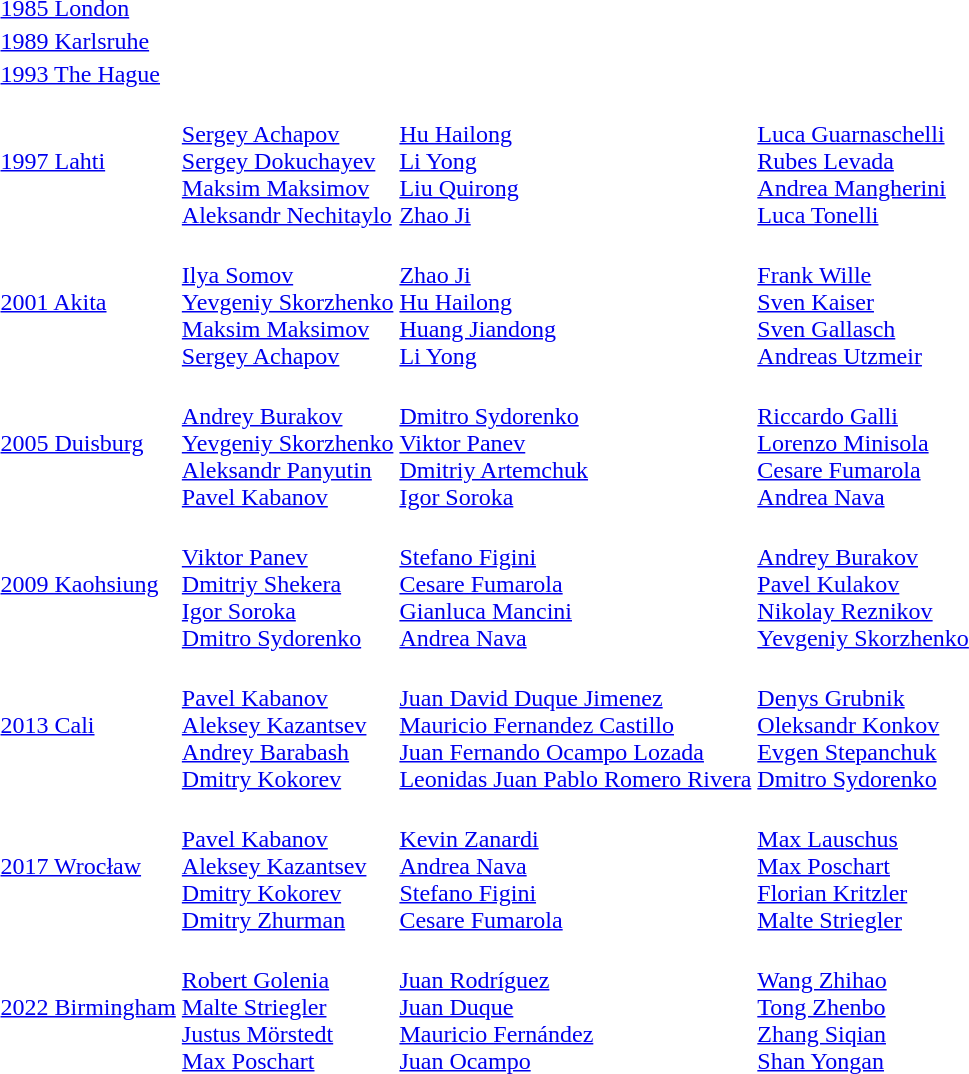<table>
<tr>
<td><a href='#'>1985 London</a></td>
<td></td>
<td></td>
<td></td>
</tr>
<tr>
<td><a href='#'>1989 Karlsruhe</a></td>
<td></td>
<td></td>
<td></td>
</tr>
<tr>
<td><a href='#'>1993 The Hague</a></td>
<td></td>
<td></td>
<td></td>
</tr>
<tr>
<td><a href='#'>1997 Lahti</a></td>
<td><br><a href='#'>Sergey Achapov</a><br><a href='#'>Sergey Dokuchayev</a><br><a href='#'>Maksim Maksimov</a><br><a href='#'>Aleksandr Nechitaylo</a></td>
<td><br><a href='#'>Hu Hailong</a><br><a href='#'>Li Yong</a><br><a href='#'>Liu Quirong</a><br><a href='#'>Zhao Ji</a></td>
<td><br><a href='#'>Luca Guarnaschelli</a><br><a href='#'>Rubes Levada</a><br><a href='#'>Andrea Mangherini</a><br><a href='#'>Luca Tonelli</a></td>
</tr>
<tr>
<td><a href='#'>2001 Akita</a></td>
<td><br><a href='#'>Ilya Somov</a><br><a href='#'>Yevgeniy Skorzhenko</a><br><a href='#'>Maksim Maksimov</a><br><a href='#'>Sergey Achapov</a></td>
<td><br><a href='#'>Zhao Ji</a><br><a href='#'>Hu Hailong</a><br><a href='#'>Huang Jiandong</a><br><a href='#'>Li Yong</a></td>
<td><br><a href='#'>Frank Wille</a><br><a href='#'>Sven Kaiser</a><br><a href='#'>Sven Gallasch</a><br><a href='#'>Andreas Utzmeir</a></td>
</tr>
<tr>
<td><a href='#'>2005 Duisburg</a></td>
<td><br><a href='#'>Andrey Burakov</a><br><a href='#'>Yevgeniy Skorzhenko</a><br><a href='#'>Aleksandr Panyutin</a><br><a href='#'>Pavel Kabanov</a></td>
<td><br><a href='#'>Dmitro Sydorenko</a><br><a href='#'>Viktor Panev</a><br><a href='#'>Dmitriy Artemchuk</a><br><a href='#'>Igor Soroka</a></td>
<td><br><a href='#'>Riccardo Galli</a><br><a href='#'>Lorenzo Minisola</a><br><a href='#'>Cesare Fumarola</a><br><a href='#'>Andrea Nava</a></td>
</tr>
<tr>
<td><a href='#'>2009 Kaohsiung</a></td>
<td><br><a href='#'>Viktor Panev</a><br><a href='#'>Dmitriy Shekera</a><br><a href='#'>Igor Soroka</a><br><a href='#'>Dmitro Sydorenko</a></td>
<td><br><a href='#'>Stefano Figini</a><br><a href='#'>Cesare Fumarola</a><br><a href='#'>Gianluca Mancini</a><br><a href='#'>Andrea Nava</a></td>
<td><br><a href='#'>Andrey Burakov</a><br><a href='#'>Pavel Kulakov</a><br><a href='#'>Nikolay Reznikov</a><br><a href='#'>Yevgeniy Skorzhenko</a></td>
</tr>
<tr>
<td><a href='#'>2013 Cali</a></td>
<td><br><a href='#'>Pavel Kabanov</a><br><a href='#'>Aleksey Kazantsev</a><br><a href='#'>Andrey Barabash</a><br><a href='#'>Dmitry Kokorev</a></td>
<td><br><a href='#'>Juan David Duque Jimenez</a><br><a href='#'>Mauricio Fernandez Castillo</a><br><a href='#'>Juan Fernando Ocampo Lozada</a><br><a href='#'>Leonidas Juan Pablo Romero Rivera</a></td>
<td><br><a href='#'>Denys Grubnik</a><br><a href='#'>Oleksandr Konkov</a><br><a href='#'>Evgen Stepanchuk</a><br><a href='#'>Dmitro Sydorenko</a></td>
</tr>
<tr>
<td><a href='#'>2017 Wrocław</a></td>
<td><br><a href='#'>Pavel Kabanov</a><br><a href='#'>Aleksey Kazantsev</a><br><a href='#'>Dmitry Kokorev</a><br><a href='#'>Dmitry Zhurman</a></td>
<td><br><a href='#'>Kevin Zanardi</a><br><a href='#'>Andrea Nava</a><br><a href='#'>Stefano Figini</a><br><a href='#'>Cesare Fumarola</a></td>
<td><br><a href='#'>Max Lauschus</a><br><a href='#'>Max Poschart</a><br><a href='#'>Florian Kritzler</a><br><a href='#'>Malte Striegler</a></td>
</tr>
<tr>
<td><a href='#'>2022 Birmingham</a></td>
<td><br><a href='#'>Robert Golenia</a><br><a href='#'>Malte Striegler</a><br><a href='#'>Justus Mörstedt</a><br><a href='#'>Max Poschart</a></td>
<td><br><a href='#'>Juan Rodríguez</a><br><a href='#'>Juan Duque</a><br><a href='#'>Mauricio Fernández</a><br><a href='#'>Juan Ocampo</a></td>
<td><br><a href='#'>Wang Zhihao</a><br><a href='#'>Tong Zhenbo</a><br><a href='#'>Zhang Siqian</a><br><a href='#'>Shan Yongan</a></td>
</tr>
</table>
